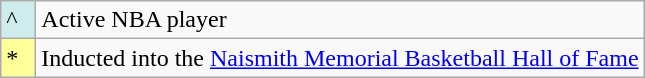<table class="wikitable">
<tr>
<td style="background:#CFECEC; width:1em">^</td>
<td>Active NBA player</td>
</tr>
<tr>
<td style="background:#FFFF99; width:1em">*</td>
<td>Inducted into the <a href='#'>Naismith Memorial Basketball Hall of Fame</a><br></td>
</tr>
</table>
